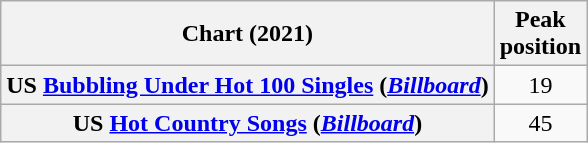<table class="wikitable plainrowheaders" style="text-align:center">
<tr>
<th scope="col">Chart (2021)</th>
<th scope="col">Peak<br>position</th>
</tr>
<tr>
<th scope="row">US <a href='#'>Bubbling Under Hot 100 Singles</a> (<em><a href='#'>Billboard</a></em>)</th>
<td>19</td>
</tr>
<tr>
<th scope="row">US <a href='#'>Hot Country Songs</a> (<em><a href='#'>Billboard</a></em>)</th>
<td>45</td>
</tr>
</table>
